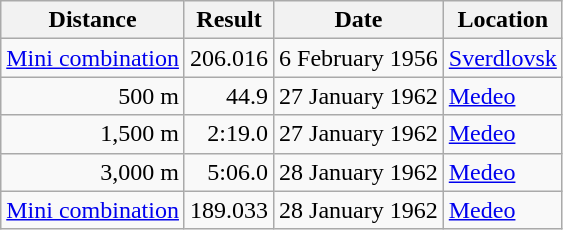<table class="wikitable">
<tr>
<th>Distance</th>
<th>Result</th>
<th>Date</th>
<th>Location</th>
</tr>
<tr align="right">
<td><a href='#'>Mini combination</a></td>
<td>206.016</td>
<td>6 February 1956</td>
<td align="left"><a href='#'>Sverdlovsk</a></td>
</tr>
<tr align="right">
<td>500 m</td>
<td>44.9</td>
<td>27 January 1962</td>
<td align="left"><a href='#'>Medeo</a></td>
</tr>
<tr align="right">
<td>1,500 m</td>
<td>2:19.0</td>
<td>27 January 1962</td>
<td align="left"><a href='#'>Medeo</a></td>
</tr>
<tr align="right">
<td>3,000 m</td>
<td>5:06.0</td>
<td>28 January 1962</td>
<td align="left"><a href='#'>Medeo</a></td>
</tr>
<tr align="right">
<td><a href='#'>Mini combination</a></td>
<td>189.033</td>
<td>28 January 1962</td>
<td align="left"><a href='#'>Medeo</a></td>
</tr>
</table>
